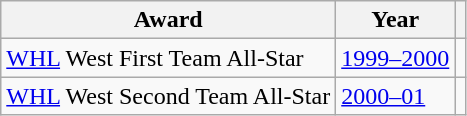<table class="wikitable">
<tr>
<th>Award</th>
<th>Year</th>
<th></th>
</tr>
<tr>
<td><a href='#'>WHL</a> West First Team All-Star</td>
<td><a href='#'>1999–2000</a></td>
<td></td>
</tr>
<tr>
<td><a href='#'>WHL</a> West Second Team All-Star</td>
<td><a href='#'>2000–01</a></td>
<td></td>
</tr>
</table>
